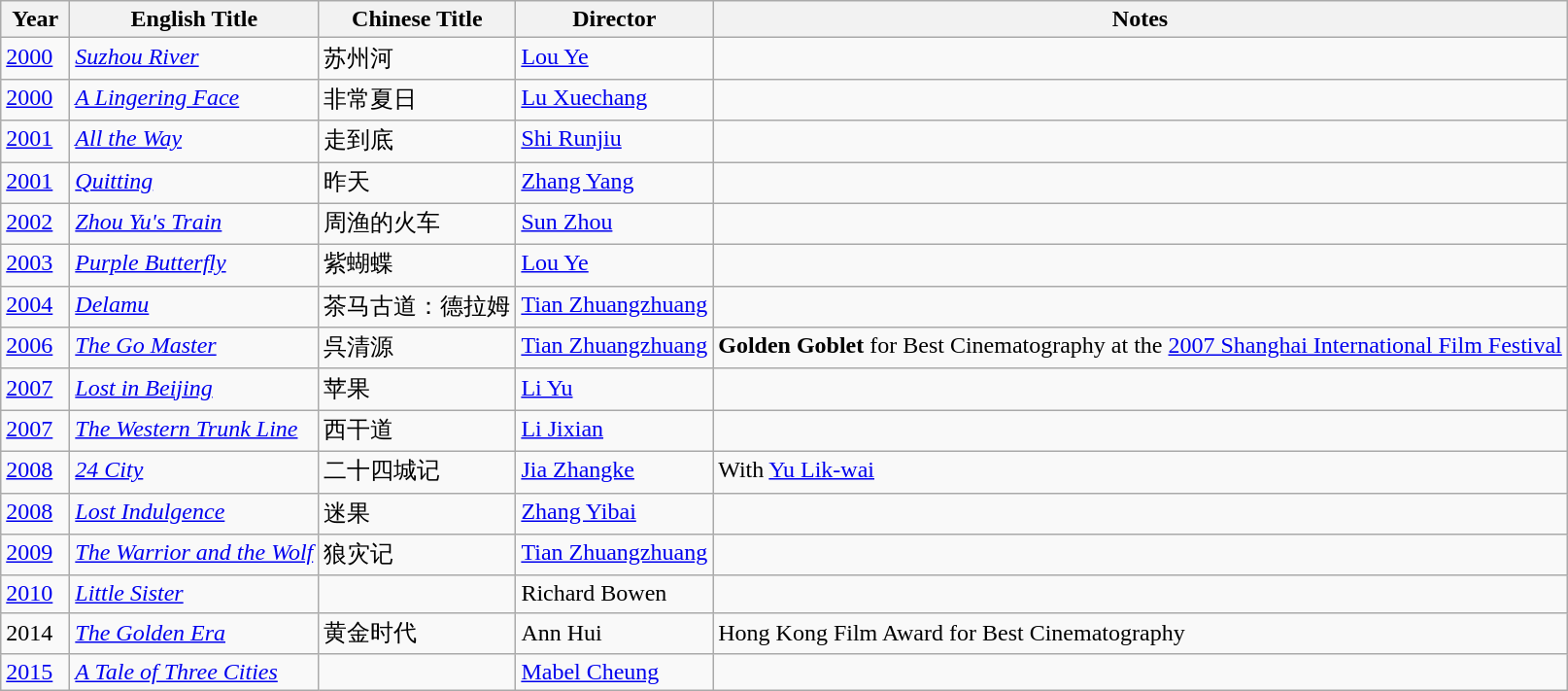<table class="wikitable">
<tr>
<th align="left" valign="top" width="40">Year</th>
<th align="left" valign="top">English Title</th>
<th align="left" valign="top">Chinese Title</th>
<th align="left" valign="top">Director</th>
<th align="left" valign="top">Notes</th>
</tr>
<tr>
<td align="left" valign="top"><a href='#'>2000</a></td>
<td align="left" valign="top"><em><a href='#'>Suzhou River</a></em></td>
<td align="left" valign="top">苏州河</td>
<td align="left" valign="top"><a href='#'>Lou Ye</a></td>
<td align="left" valign="top"></td>
</tr>
<tr>
<td align="left" valign="top"><a href='#'>2000</a></td>
<td align="left" valign="top"><em><a href='#'>A Lingering Face</a></em></td>
<td align="left" valign="top">非常夏日</td>
<td align="left" valign="top"><a href='#'>Lu Xuechang</a></td>
<td align="left" valign="top"></td>
</tr>
<tr>
<td align="left" valign="top"><a href='#'>2001</a></td>
<td align="left" valign="top"><em><a href='#'>All the Way</a></em></td>
<td align="left" valign="top">走到底</td>
<td align="left" valign="top"><a href='#'>Shi Runjiu</a></td>
<td align="left" valign="top"></td>
</tr>
<tr>
<td align="left" valign="top"><a href='#'>2001</a></td>
<td align="left" valign="top"><em><a href='#'>Quitting</a></em></td>
<td align="left" valign="top">昨天</td>
<td align="left" valign="top"><a href='#'>Zhang Yang</a></td>
<td align="left" valign="top"></td>
</tr>
<tr>
<td align="left" valign="top"><a href='#'>2002</a></td>
<td align="left" valign="top"><em><a href='#'>Zhou Yu's Train</a></em></td>
<td align="left" valign="top">周渔的火车</td>
<td align="left" valign="top"><a href='#'>Sun Zhou</a></td>
<td align="left" valign="top"></td>
</tr>
<tr>
<td align="left" valign="top"><a href='#'>2003</a></td>
<td align="left" valign="top"><em><a href='#'>Purple Butterfly</a></em></td>
<td align="left" valign="top">紫蝴蝶</td>
<td align="left" valign="top"><a href='#'>Lou Ye</a></td>
<td align="left" valign="top"></td>
</tr>
<tr>
<td align="left" valign="top"><a href='#'>2004</a></td>
<td align="left" valign="top"><em><a href='#'>Delamu</a></em></td>
<td align="left" valign="top">茶马古道：德拉姆</td>
<td align="left" valign="top"><a href='#'>Tian Zhuangzhuang</a></td>
<td align="left" valign="top"></td>
</tr>
<tr>
<td align="left" valign="top"><a href='#'>2006</a></td>
<td align="left" valign="top"><em><a href='#'>The Go Master</a></em></td>
<td align="left" valign="top">呉清源</td>
<td align="left" valign="top"><a href='#'>Tian Zhuangzhuang</a></td>
<td align="left" valign="top"><strong>Golden Goblet</strong> for Best Cinematography at the <a href='#'>2007 Shanghai International Film Festival</a></td>
</tr>
<tr>
<td align="left" valign="top"><a href='#'>2007</a></td>
<td align="left" valign="top"><em><a href='#'>Lost in Beijing</a></em></td>
<td align="left" valign="top">苹果</td>
<td align="left" valign="top"><a href='#'>Li Yu</a></td>
<td align="left" valign="top"></td>
</tr>
<tr>
<td align="left" valign="top"><a href='#'>2007</a></td>
<td align="left" valign="top"><em><a href='#'>The Western Trunk Line</a></em></td>
<td align="left" valign="top">西干道</td>
<td align="left" valign="top"><a href='#'>Li Jixian</a></td>
<td align="left" valign="top"></td>
</tr>
<tr>
<td align="left" valign="top"><a href='#'>2008</a></td>
<td align="left" valign="top"><em><a href='#'>24 City</a></em></td>
<td align="left" valign="top">二十四城记</td>
<td align="left" valign="top"><a href='#'>Jia Zhangke</a></td>
<td align="left" valign="top">With <a href='#'>Yu Lik-wai</a></td>
</tr>
<tr>
<td align="left" valign="top"><a href='#'>2008</a></td>
<td align="left" valign="top"><em><a href='#'>Lost Indulgence</a></em></td>
<td align="left" valign="top">迷果</td>
<td align="left" valign="top"><a href='#'>Zhang Yibai</a></td>
<td align="left" valign="top"></td>
</tr>
<tr>
<td align="left" valign="top"><a href='#'>2009</a></td>
<td align="left" valign="top"><em><a href='#'>The Warrior and the Wolf</a></em></td>
<td align="left" valign="top">狼灾记</td>
<td align="left" valign="top"><a href='#'>Tian Zhuangzhuang</a></td>
<td align="left" valign="top"></td>
</tr>
<tr>
<td align="left" valign="top"><a href='#'>2010</a></td>
<td align="left" valign="top"><em><a href='#'>Little Sister</a></em></td>
<td align="left" valign="top"></td>
<td align="left" valign="top">Richard Bowen</td>
<td align="left" valign="top"></td>
</tr>
<tr>
<td>2014</td>
<td><em><a href='#'>The Golden Era</a></em></td>
<td>黄金时代</td>
<td>Ann Hui</td>
<td>Hong Kong Film Award for Best Cinematography</td>
</tr>
<tr>
<td align="left" valign="top"><a href='#'>2015</a></td>
<td align="left" valign="top"><em><a href='#'>A Tale of Three Cities</a></em></td>
<td align="left" valign="top"></td>
<td align="left" valign="top"><a href='#'>Mabel Cheung</a></td>
<td align="left" valign="top"></td>
</tr>
</table>
